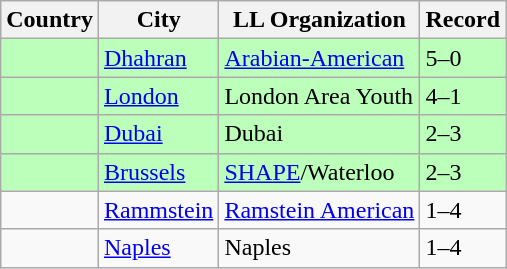<table class="wikitable">
<tr>
<th>Country</th>
<th>City</th>
<th>LL Organization</th>
<th>Record</th>
</tr>
<tr style="background:#bfb;">
<td><strong></strong></td>
<td><a href='#'>Dhahran</a></td>
<td><a href='#'>Arabian-American</a></td>
<td>5–0</td>
</tr>
<tr style="background:#bfb;">
<td><strong></strong></td>
<td><a href='#'>London</a></td>
<td>London Area Youth</td>
<td>4–1</td>
</tr>
<tr style="background:#bfb;">
<td><strong></strong></td>
<td><a href='#'>Dubai</a></td>
<td>Dubai</td>
<td>2–3</td>
</tr>
<tr style="background:#bfb;">
<td><strong></strong></td>
<td><a href='#'>Brussels</a></td>
<td><a href='#'>SHAPE</a>/Waterloo</td>
<td>2–3</td>
</tr>
<tr>
<td><strong></strong></td>
<td><a href='#'>Rammstein</a></td>
<td><a href='#'>Ramstein American</a></td>
<td>1–4</td>
</tr>
<tr>
<td><strong></strong></td>
<td><a href='#'>Naples</a></td>
<td>Naples</td>
<td>1–4</td>
</tr>
</table>
